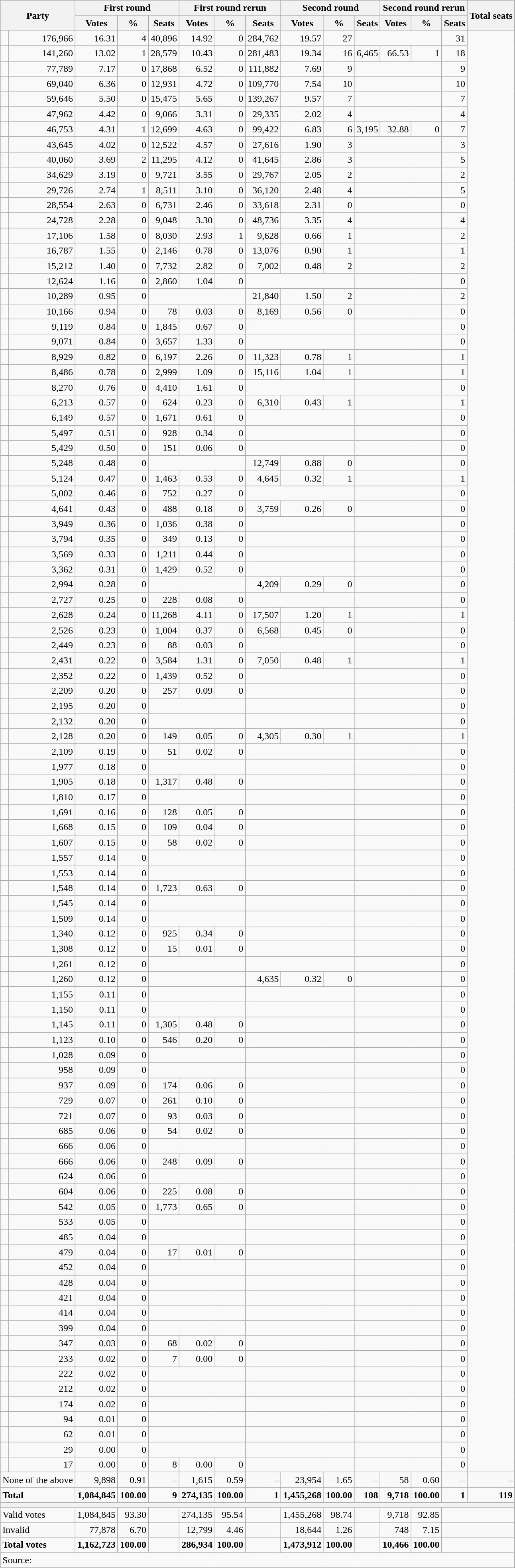<table class="wikitable sortable" style="text-align:right">
<tr>
<th colspan=2 rowspan=2>Party</th>
<th colspan=3>First round</th>
<th colspan=3>First round rerun</th>
<th colspan=3>Second round</th>
<th colspan=3>Second round rerun</th>
<th rowspan=2>Total seats</th>
</tr>
<tr>
<th>Votes</th>
<th>%</th>
<th>Seats</th>
<th>Votes</th>
<th>%</th>
<th>Seats</th>
<th>Votes</th>
<th>%</th>
<th>Seats</th>
<th>Votes</th>
<th>%</th>
<th>Seats</th>
</tr>
<tr>
<td></td>
<td>176,966</td>
<td>16.31</td>
<td>4</td>
<td>40,896</td>
<td>14.92</td>
<td>0</td>
<td>284,762</td>
<td>19.57</td>
<td>27</td>
<td colspan=3></td>
<td>31</td>
</tr>
<tr>
<td></td>
<td>141,260</td>
<td>13.02</td>
<td>1</td>
<td>28,579</td>
<td>10.43</td>
<td>0</td>
<td>281,483</td>
<td>19.34</td>
<td>16</td>
<td>6,465</td>
<td>66.53</td>
<td>1</td>
<td>18</td>
</tr>
<tr>
<td></td>
<td>77,789</td>
<td>7.17</td>
<td>0</td>
<td>17,868</td>
<td>6.52</td>
<td>0</td>
<td>111,882</td>
<td>7.69</td>
<td>9</td>
<td colspan=3></td>
<td>9</td>
</tr>
<tr>
<td></td>
<td>69,040</td>
<td>6.36</td>
<td>0</td>
<td>12,931</td>
<td>4.72</td>
<td>0</td>
<td>109,770</td>
<td>7.54</td>
<td>10</td>
<td colspan=3></td>
<td>10</td>
</tr>
<tr>
<td></td>
<td>59,646</td>
<td>5.50</td>
<td>0</td>
<td>15,475</td>
<td>5.65</td>
<td>0</td>
<td>139,267</td>
<td>9.57</td>
<td>7</td>
<td colspan=3></td>
<td>7</td>
</tr>
<tr>
<td></td>
<td>47,962</td>
<td>4.42</td>
<td>0</td>
<td>9,066</td>
<td>3.31</td>
<td>0</td>
<td>29,335</td>
<td>2.02</td>
<td>4</td>
<td colspan=3></td>
<td>4</td>
</tr>
<tr>
<td></td>
<td>46,753</td>
<td>4.31</td>
<td>1</td>
<td>12,699</td>
<td>4.63</td>
<td>0</td>
<td>99,422</td>
<td>6.83</td>
<td>6</td>
<td>3,195</td>
<td>32.88</td>
<td>0</td>
<td>7</td>
</tr>
<tr>
<td></td>
<td>43,645</td>
<td>4.02</td>
<td>0</td>
<td>12,522</td>
<td>4.57</td>
<td>0</td>
<td>27,616</td>
<td>1.90</td>
<td>3</td>
<td colspan=3></td>
<td>3</td>
</tr>
<tr>
<td></td>
<td>40,060</td>
<td>3.69</td>
<td>2</td>
<td>11,295</td>
<td>4.12</td>
<td>0</td>
<td>41,645</td>
<td>2.86</td>
<td>3</td>
<td colspan=3></td>
<td>5</td>
</tr>
<tr>
<td></td>
<td>34,629</td>
<td>3.19</td>
<td>0</td>
<td>9,721</td>
<td>3.55</td>
<td>0</td>
<td>29,767</td>
<td>2.05</td>
<td>2</td>
<td colspan=3></td>
<td>2</td>
</tr>
<tr>
<td></td>
<td>29,726</td>
<td>2.74</td>
<td>1</td>
<td>8,511</td>
<td>3.10</td>
<td>0</td>
<td>36,120</td>
<td>2.48</td>
<td>4</td>
<td colspan=3></td>
<td>5</td>
</tr>
<tr>
<td></td>
<td>28,554</td>
<td>2.63</td>
<td>0</td>
<td>6,731</td>
<td>2.46</td>
<td>0</td>
<td>33,618</td>
<td>2.31</td>
<td>0</td>
<td colspan=3></td>
<td>0</td>
</tr>
<tr>
<td></td>
<td>24,728</td>
<td>2.28</td>
<td>0</td>
<td>9,048</td>
<td>3.30</td>
<td>0</td>
<td>48,736</td>
<td>3.35</td>
<td>4</td>
<td colspan=3></td>
<td>4</td>
</tr>
<tr>
<td></td>
<td>17,106</td>
<td>1.58</td>
<td>0</td>
<td>8,030</td>
<td>2.93</td>
<td>1</td>
<td>9,628</td>
<td>0.66</td>
<td>1</td>
<td colspan=3></td>
<td>2</td>
</tr>
<tr>
<td></td>
<td>16,787</td>
<td>1.55</td>
<td>0</td>
<td>2,146</td>
<td>0.78</td>
<td>0</td>
<td>13,076</td>
<td>0.90</td>
<td>1</td>
<td colspan=3></td>
<td>1</td>
</tr>
<tr>
<td></td>
<td>15,212</td>
<td>1.40</td>
<td>0</td>
<td>7,732</td>
<td>2.82</td>
<td>0</td>
<td>7,002</td>
<td>0.48</td>
<td>2</td>
<td colspan=3></td>
<td>2</td>
</tr>
<tr>
<td></td>
<td>12,624</td>
<td>1.16</td>
<td>0</td>
<td>2,860</td>
<td>1.04</td>
<td>0</td>
<td colspan=3></td>
<td colspan=3></td>
<td>0</td>
</tr>
<tr>
<td></td>
<td>10,289</td>
<td>0.95</td>
<td>0</td>
<td colspan=3></td>
<td>21,840</td>
<td>1.50</td>
<td>2</td>
<td colspan=3></td>
<td>2</td>
</tr>
<tr>
<td></td>
<td>10,166</td>
<td>0.94</td>
<td>0</td>
<td>78</td>
<td>0.03</td>
<td>0</td>
<td>8,169</td>
<td>0.56</td>
<td>0</td>
<td colspan=3></td>
<td>0</td>
</tr>
<tr>
<td></td>
<td>9,119</td>
<td>0.84</td>
<td>0</td>
<td>1,845</td>
<td>0.67</td>
<td>0</td>
<td colspan=3></td>
<td colspan=3></td>
<td>0</td>
</tr>
<tr>
<td></td>
<td>9,071</td>
<td>0.84</td>
<td>0</td>
<td>3,657</td>
<td>1.33</td>
<td>0</td>
<td colspan=3></td>
<td colspan=3></td>
<td>0</td>
</tr>
<tr>
<td></td>
<td>8,929</td>
<td>0.82</td>
<td>0</td>
<td>6,197</td>
<td>2.26</td>
<td>0</td>
<td>11,323</td>
<td>0.78</td>
<td>1</td>
<td colspan=3></td>
<td>1</td>
</tr>
<tr>
<td></td>
<td>8,486</td>
<td>0.78</td>
<td>0</td>
<td>2,999</td>
<td>1.09</td>
<td>0</td>
<td>15,116</td>
<td>1.04</td>
<td>1</td>
<td colspan=3></td>
<td>1</td>
</tr>
<tr>
<td></td>
<td>8,270</td>
<td>0.76</td>
<td>0</td>
<td>4,410</td>
<td>1.61</td>
<td>0</td>
<td colspan=3></td>
<td colspan=3></td>
<td>0</td>
</tr>
<tr>
<td></td>
<td>6,213</td>
<td>0.57</td>
<td>0</td>
<td>624</td>
<td>0.23</td>
<td>0</td>
<td>6,310</td>
<td>0.43</td>
<td>1</td>
<td colspan=3></td>
<td>1</td>
</tr>
<tr>
<td></td>
<td>6,149</td>
<td>0.57</td>
<td>0</td>
<td>1,671</td>
<td>0.61</td>
<td>0</td>
<td colspan=3></td>
<td colspan=3></td>
<td>0</td>
</tr>
<tr>
<td></td>
<td>5,497</td>
<td>0.51</td>
<td>0</td>
<td>928</td>
<td>0.34</td>
<td>0</td>
<td colspan=3></td>
<td colspan=3></td>
<td>0</td>
</tr>
<tr>
<td></td>
<td>5,429</td>
<td>0.50</td>
<td>0</td>
<td>151</td>
<td>0.06</td>
<td>0</td>
<td colspan=3></td>
<td colspan=3></td>
<td>0</td>
</tr>
<tr>
<td></td>
<td>5,248</td>
<td>0.48</td>
<td>0</td>
<td colspan=3></td>
<td>12,749</td>
<td>0.88</td>
<td>0</td>
<td colspan=3></td>
<td>0</td>
</tr>
<tr>
<td></td>
<td>5,124</td>
<td>0.47</td>
<td>0</td>
<td>1,463</td>
<td>0.53</td>
<td>0</td>
<td>4,645</td>
<td>0.32</td>
<td>1</td>
<td colspan=3></td>
<td>1</td>
</tr>
<tr>
<td></td>
<td>5,002</td>
<td>0.46</td>
<td>0</td>
<td>752</td>
<td>0.27</td>
<td>0</td>
<td colspan=3></td>
<td colspan=3></td>
<td>0</td>
</tr>
<tr>
<td></td>
<td>4,641</td>
<td>0.43</td>
<td>0</td>
<td>488</td>
<td>0.18</td>
<td>0</td>
<td>3,759</td>
<td>0.26</td>
<td>0</td>
<td colspan=3></td>
<td>0</td>
</tr>
<tr>
<td></td>
<td>3,949</td>
<td>0.36</td>
<td>0</td>
<td>1,036</td>
<td>0.38</td>
<td>0</td>
<td colspan=3></td>
<td colspan=3></td>
<td>0</td>
</tr>
<tr>
<td></td>
<td>3,794</td>
<td>0.35</td>
<td>0</td>
<td>349</td>
<td>0.13</td>
<td>0</td>
<td colspan=3></td>
<td colspan=3></td>
<td>0</td>
</tr>
<tr>
<td></td>
<td>3,569</td>
<td>0.33</td>
<td>0</td>
<td>1,211</td>
<td>0.44</td>
<td>0</td>
<td colspan=3></td>
<td colspan=3></td>
<td>0</td>
</tr>
<tr>
<td></td>
<td>3,362</td>
<td>0.31</td>
<td>0</td>
<td>1,429</td>
<td>0.52</td>
<td>0</td>
<td colspan=3></td>
<td colspan=3></td>
<td>0</td>
</tr>
<tr>
<td></td>
<td>2,994</td>
<td>0.28</td>
<td>0</td>
<td colspan=3></td>
<td>4,209</td>
<td>0.29</td>
<td>0</td>
<td colspan=3></td>
<td>0</td>
</tr>
<tr>
<td></td>
<td>2,727</td>
<td>0.25</td>
<td>0</td>
<td>228</td>
<td>0.08</td>
<td>0</td>
<td colspan=3></td>
<td colspan=3></td>
<td>0</td>
</tr>
<tr>
<td></td>
<td>2,628</td>
<td>0.24</td>
<td>0</td>
<td>11,268</td>
<td>4.11</td>
<td>0</td>
<td>17,507</td>
<td>1.20</td>
<td>1</td>
<td colspan=3></td>
<td>1</td>
</tr>
<tr>
<td></td>
<td>2,526</td>
<td>0.23</td>
<td>0</td>
<td>1,004</td>
<td>0.37</td>
<td>0</td>
<td>6,568</td>
<td>0.45</td>
<td>0</td>
<td colspan=3></td>
<td>0</td>
</tr>
<tr>
<td></td>
<td>2,449</td>
<td>0.23</td>
<td>0</td>
<td>88</td>
<td>0.03</td>
<td>0</td>
<td colspan=3></td>
<td colspan=3></td>
<td>0</td>
</tr>
<tr>
<td></td>
<td>2,431</td>
<td>0.22</td>
<td>0</td>
<td>3,584</td>
<td>1.31</td>
<td>0</td>
<td>7,050</td>
<td>0.48</td>
<td>1</td>
<td colspan=3></td>
<td>1</td>
</tr>
<tr>
<td></td>
<td>2,352</td>
<td>0.22</td>
<td>0</td>
<td>1,439</td>
<td>0.52</td>
<td>0</td>
<td colspan=3></td>
<td colspan=3></td>
<td>0</td>
</tr>
<tr>
<td></td>
<td>2,209</td>
<td>0.20</td>
<td>0</td>
<td>257</td>
<td>0.09</td>
<td>0</td>
<td colspan=3></td>
<td colspan=3></td>
<td>0</td>
</tr>
<tr>
<td></td>
<td>2,195</td>
<td>0.20</td>
<td>0</td>
<td colspan=3></td>
<td colspan=3></td>
<td colspan=3></td>
<td>0</td>
</tr>
<tr>
<td></td>
<td>2,132</td>
<td>0.20</td>
<td>0</td>
<td colspan=3></td>
<td colspan=3></td>
<td colspan=3></td>
<td>0</td>
</tr>
<tr>
<td></td>
<td>2,128</td>
<td>0.20</td>
<td>0</td>
<td>149</td>
<td>0.05</td>
<td>0</td>
<td>4,305</td>
<td>0.30</td>
<td>1</td>
<td colspan=3></td>
<td>1</td>
</tr>
<tr>
<td></td>
<td>2,109</td>
<td>0.19</td>
<td>0</td>
<td>51</td>
<td>0.02</td>
<td>0</td>
<td colspan=3></td>
<td colspan=3></td>
<td>0</td>
</tr>
<tr>
<td></td>
<td>1,977</td>
<td>0.18</td>
<td>0</td>
<td colspan=3></td>
<td colspan=3></td>
<td colspan=3></td>
<td>0</td>
</tr>
<tr>
<td></td>
<td>1,905</td>
<td>0.18</td>
<td>0</td>
<td>1,317</td>
<td>0.48</td>
<td>0</td>
<td colspan=3></td>
<td colspan=3></td>
<td>0</td>
</tr>
<tr>
<td></td>
<td>1,810</td>
<td>0.17</td>
<td>0</td>
<td colspan=3></td>
<td colspan=3></td>
<td colspan=3></td>
<td>0</td>
</tr>
<tr>
<td></td>
<td>1,691</td>
<td>0.16</td>
<td>0</td>
<td>128</td>
<td>0.05</td>
<td>0</td>
<td colspan=3></td>
<td colspan=3></td>
<td>0</td>
</tr>
<tr>
<td></td>
<td>1,668</td>
<td>0.15</td>
<td>0</td>
<td>109</td>
<td>0.04</td>
<td>0</td>
<td colspan=3></td>
<td colspan=3></td>
<td>0</td>
</tr>
<tr>
<td></td>
<td>1,607</td>
<td>0.15</td>
<td>0</td>
<td>58</td>
<td>0.02</td>
<td>0</td>
<td colspan=3></td>
<td colspan=3></td>
<td>0</td>
</tr>
<tr>
<td></td>
<td>1,557</td>
<td>0.14</td>
<td>0</td>
<td colspan=3></td>
<td colspan=3></td>
<td colspan=3></td>
<td>0</td>
</tr>
<tr>
<td></td>
<td>1,553</td>
<td>0.14</td>
<td>0</td>
<td colspan=3></td>
<td colspan=3></td>
<td colspan=3></td>
<td>0</td>
</tr>
<tr>
<td></td>
<td>1,548</td>
<td>0.14</td>
<td>0</td>
<td>1,723</td>
<td>0.63</td>
<td>0</td>
<td colspan=3></td>
<td colspan=3></td>
<td>0</td>
</tr>
<tr>
<td></td>
<td>1,545</td>
<td>0.14</td>
<td>0</td>
<td colspan=3></td>
<td colspan=3></td>
<td colspan=3></td>
<td>0</td>
</tr>
<tr>
<td></td>
<td>1,509</td>
<td>0.14</td>
<td>0</td>
<td colspan=3></td>
<td colspan=3></td>
<td colspan=3></td>
<td>0</td>
</tr>
<tr>
<td></td>
<td>1,340</td>
<td>0.12</td>
<td>0</td>
<td>925</td>
<td>0.34</td>
<td>0</td>
<td colspan=3></td>
<td colspan=3></td>
<td>0</td>
</tr>
<tr>
<td></td>
<td>1,308</td>
<td>0.12</td>
<td>0</td>
<td>15</td>
<td>0.01</td>
<td>0</td>
<td colspan=3></td>
<td colspan=3></td>
<td>0</td>
</tr>
<tr>
<td></td>
<td>1,261</td>
<td>0.12</td>
<td>0</td>
<td colspan=3></td>
<td colspan=3></td>
<td colspan=3></td>
<td>0</td>
</tr>
<tr>
<td></td>
<td>1,260</td>
<td>0.12</td>
<td>0</td>
<td colspan=3></td>
<td>4,635</td>
<td>0.32</td>
<td>0</td>
<td colspan=3></td>
<td>0</td>
</tr>
<tr>
<td></td>
<td>1,155</td>
<td>0.11</td>
<td>0</td>
<td colspan=3></td>
<td colspan=3></td>
<td colspan=3></td>
<td>0</td>
</tr>
<tr>
<td></td>
<td>1,150</td>
<td>0.11</td>
<td>0</td>
<td colspan=3></td>
<td colspan=3></td>
<td colspan=3></td>
<td>0</td>
</tr>
<tr>
<td></td>
<td>1,145</td>
<td>0.11</td>
<td>0</td>
<td>1,305</td>
<td>0.48</td>
<td>0</td>
<td colspan=3></td>
<td colspan=3></td>
<td>0</td>
</tr>
<tr>
<td></td>
<td>1,123</td>
<td>0.10</td>
<td>0</td>
<td>546</td>
<td>0.20</td>
<td>0</td>
<td colspan=3></td>
<td colspan=3></td>
<td>0</td>
</tr>
<tr>
<td></td>
<td>1,028</td>
<td>0.09</td>
<td>0</td>
<td colspan=3></td>
<td colspan=3></td>
<td colspan=3></td>
<td>0</td>
</tr>
<tr>
<td></td>
<td>958</td>
<td>0.09</td>
<td>0</td>
<td colspan=3></td>
<td colspan=3></td>
<td colspan=3></td>
<td>0</td>
</tr>
<tr>
<td></td>
<td>937</td>
<td>0.09</td>
<td>0</td>
<td>174</td>
<td>0.06</td>
<td>0</td>
<td colspan=3></td>
<td colspan=3></td>
<td>0</td>
</tr>
<tr>
<td></td>
<td>729</td>
<td>0.07</td>
<td>0</td>
<td>261</td>
<td>0.10</td>
<td>0</td>
<td colspan=3></td>
<td colspan=3></td>
<td>0</td>
</tr>
<tr>
<td></td>
<td>721</td>
<td>0.07</td>
<td>0</td>
<td>93</td>
<td>0.03</td>
<td>0</td>
<td colspan=3></td>
<td colspan=3></td>
<td>0</td>
</tr>
<tr>
<td></td>
<td>685</td>
<td>0.06</td>
<td>0</td>
<td>54</td>
<td>0.02</td>
<td>0</td>
<td colspan=3></td>
<td colspan=3></td>
<td>0</td>
</tr>
<tr>
<td></td>
<td>666</td>
<td>0.06</td>
<td>0</td>
<td colspan=3></td>
<td colspan=3></td>
<td colspan=3></td>
<td>0</td>
</tr>
<tr>
<td></td>
<td>666</td>
<td>0.06</td>
<td>0</td>
<td>248</td>
<td>0.09</td>
<td>0</td>
<td colspan=3></td>
<td colspan=3></td>
<td>0</td>
</tr>
<tr>
<td></td>
<td>624</td>
<td>0.06</td>
<td>0</td>
<td colspan=3></td>
<td colspan=3></td>
<td colspan=3></td>
<td>0</td>
</tr>
<tr>
<td></td>
<td>604</td>
<td>0.06</td>
<td>0</td>
<td>225</td>
<td>0.08</td>
<td>0</td>
<td colspan=3></td>
<td colspan=3></td>
<td>0</td>
</tr>
<tr>
<td></td>
<td>542</td>
<td>0.05</td>
<td>0</td>
<td>1,773</td>
<td>0.65</td>
<td>0</td>
<td colspan=3></td>
<td colspan=3></td>
<td>0</td>
</tr>
<tr>
<td></td>
<td>533</td>
<td>0.05</td>
<td>0</td>
<td colspan=3></td>
<td colspan=3></td>
<td colspan=3></td>
<td>0</td>
</tr>
<tr>
<td></td>
<td>485</td>
<td>0.04</td>
<td>0</td>
<td colspan=3></td>
<td colspan=3></td>
<td colspan=3></td>
<td>0</td>
</tr>
<tr>
<td></td>
<td>479</td>
<td>0.04</td>
<td>0</td>
<td>17</td>
<td>0.01</td>
<td>0</td>
<td colspan=3></td>
<td colspan=3></td>
<td>0</td>
</tr>
<tr>
<td></td>
<td>452</td>
<td>0.04</td>
<td>0</td>
<td colspan=3></td>
<td colspan=3></td>
<td colspan=3></td>
<td>0</td>
</tr>
<tr>
<td></td>
<td>428</td>
<td>0.04</td>
<td>0</td>
<td colspan=3></td>
<td colspan=3></td>
<td colspan=3></td>
<td>0</td>
</tr>
<tr>
<td></td>
<td>421</td>
<td>0.04</td>
<td>0</td>
<td colspan=3></td>
<td colspan=3></td>
<td colspan=3></td>
<td>0</td>
</tr>
<tr>
<td></td>
<td>414</td>
<td>0.04</td>
<td>0</td>
<td colspan=3></td>
<td colspan=3></td>
<td colspan=3></td>
<td>0</td>
</tr>
<tr>
<td></td>
<td>399</td>
<td>0.04</td>
<td>0</td>
<td colspan=3></td>
<td colspan=3></td>
<td colspan=3></td>
<td>0</td>
</tr>
<tr>
<td></td>
<td>347</td>
<td>0.03</td>
<td>0</td>
<td>68</td>
<td>0.02</td>
<td>0</td>
<td colspan=3></td>
<td colspan=3></td>
<td>0</td>
</tr>
<tr>
<td></td>
<td>233</td>
<td>0.02</td>
<td>0</td>
<td>7</td>
<td>0.00</td>
<td>0</td>
<td colspan=3></td>
<td colspan=3></td>
<td>0</td>
</tr>
<tr>
<td></td>
<td>222</td>
<td>0.02</td>
<td>0</td>
<td colspan=3></td>
<td colspan=3></td>
<td colspan=3></td>
<td>0</td>
</tr>
<tr>
<td></td>
<td>212</td>
<td>0.02</td>
<td>0</td>
<td colspan=3></td>
<td colspan=3></td>
<td colspan=3></td>
<td>0</td>
</tr>
<tr>
<td></td>
<td>174</td>
<td>0.02</td>
<td>0</td>
<td colspan=3></td>
<td colspan=3></td>
<td colspan=3></td>
<td>0</td>
</tr>
<tr>
<td></td>
<td>94</td>
<td>0.01</td>
<td>0</td>
<td colspan=3></td>
<td colspan=3></td>
<td colspan=3></td>
<td>0</td>
</tr>
<tr>
<td></td>
<td>62</td>
<td>0.01</td>
<td>0</td>
<td colspan=3></td>
<td colspan=3></td>
<td colspan=3></td>
<td>0</td>
</tr>
<tr>
<td></td>
<td>29</td>
<td>0.00</td>
<td>0</td>
<td colspan=3></td>
<td colspan=3></td>
<td colspan=3></td>
<td>0</td>
</tr>
<tr>
<td></td>
<td>17</td>
<td>0.00</td>
<td>0</td>
<td>8</td>
<td>0.00</td>
<td>0</td>
<td colspan=3></td>
<td colspan=3></td>
<td>0</td>
</tr>
<tr>
<td align=left colspan=2>None of the above</td>
<td>9,898</td>
<td>0.91</td>
<td>–</td>
<td>1,615</td>
<td>0.59</td>
<td>–</td>
<td>23,954</td>
<td>1.65</td>
<td>–</td>
<td>58</td>
<td>0.60</td>
<td>–</td>
<td>–</td>
</tr>
<tr class="sortbottom" style="font-weight:bold">
<td align=left colspan=2>Total</td>
<td>1,084,845</td>
<td>100.00</td>
<td>9</td>
<td>274,135</td>
<td>100.00</td>
<td>1</td>
<td>1,455,268</td>
<td>100.00</td>
<td>108</td>
<td>9,718</td>
<td>100.00</td>
<td>1</td>
<td>119</td>
</tr>
<tr class="sortbottom">
<th colspan=15></th>
</tr>
<tr class="sortbottom">
<td align=left colspan=2>Valid votes</td>
<td>1,084,845</td>
<td>93.30</td>
<td></td>
<td>274,135</td>
<td>95.54</td>
<td></td>
<td>1,455,268</td>
<td>98.74</td>
<td></td>
<td>9,718</td>
<td>92.85</td>
<td colspan=2></td>
</tr>
<tr class="sortbottom">
<td align=left colspan=2>Invalid</td>
<td>77,878</td>
<td>6.70</td>
<td></td>
<td>12,799</td>
<td>4.46</td>
<td></td>
<td>18,644</td>
<td>1.26</td>
<td></td>
<td>748</td>
<td>7.15</td>
<td colspan=2></td>
</tr>
<tr class="sortbottom" style="font-weight:bold">
<td align=left colspan=2>Total votes</td>
<td>1,162,723</td>
<td>100.00</td>
<td></td>
<td>286,934</td>
<td>100.00</td>
<td></td>
<td>1,473,912</td>
<td>100.00</td>
<td></td>
<td>10,466</td>
<td>100.00</td>
<td colspan=2></td>
</tr>
<tr class="sortbottom">
<td align=left colspan=15>Source:</td>
</tr>
</table>
